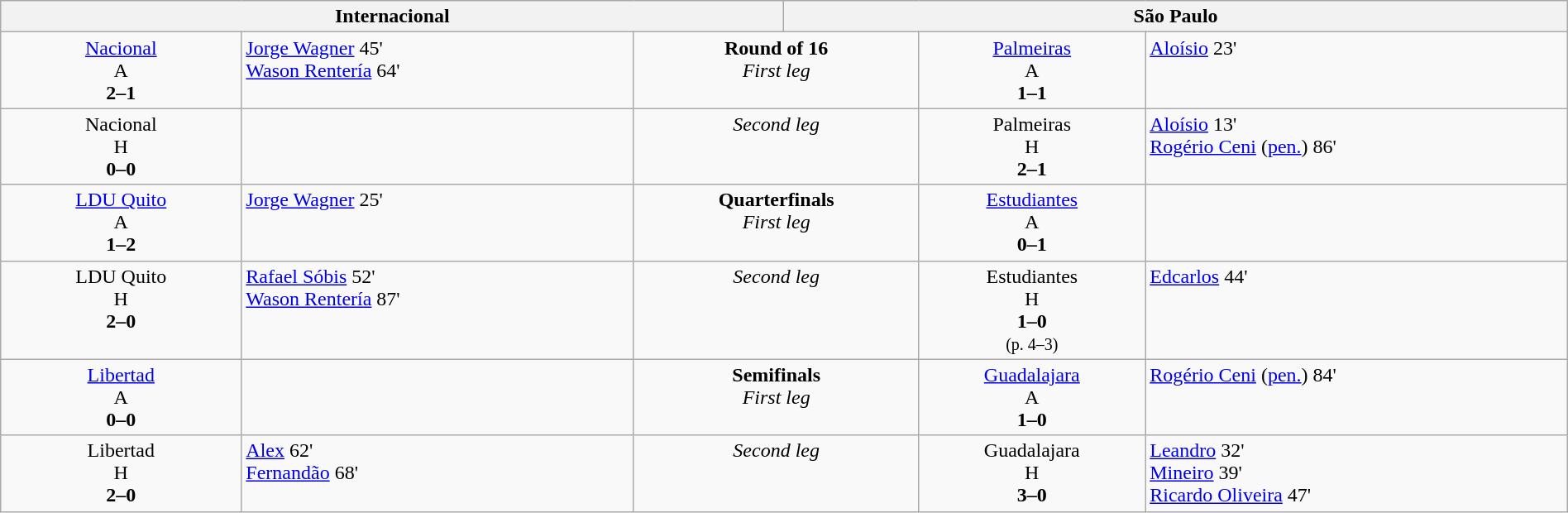<table width=100% border=0 class=wikitable>
<tr valign=top>
<th colspan=3 width=45%>Internacional</th>
<th colspan=3 width=45%>São Paulo</th>
</tr>
<tr valign=top align=center>
<td> <a href='#'>Nacional</a> <br>A<br> <strong>2–1</strong></td>
<td align=left><a href='#'>Jorge Wagner</a> 45'<br><a href='#'>Wason Rentería</a> 64'</td>
<td colspan=2><strong>Round of 16</strong> <br> <em>First leg</em></td>
<td> <a href='#'>Palmeiras</a> <br>A<br> <strong>1–1</strong></td>
<td align=left><a href='#'>Aloísio</a> 23'</td>
</tr>
<tr valign=top align=center>
<td> Nacional<br>H<br><strong>0–0</strong></td>
<td align=left></td>
<td colspan=2><em>Second leg</em></td>
<td> Palmeiras<br>H<br><strong>2–1</strong></td>
<td align=left><a href='#'>Aloísio</a> 13'<br><a href='#'>Rogério Ceni</a> (<a href='#'>pen.</a>) 86'</td>
</tr>
<tr valign=top align=center>
<td> <a href='#'>LDU Quito</a> <br>A<br><strong>1–2</strong></td>
<td align=left><a href='#'>Jorge Wagner</a> 25'</td>
<td colspan=2><strong>Quarterfinals</strong> <br> <em>First leg</em></td>
<td> <a href='#'>Estudiantes</a> <br>A<br><strong>0–1</strong></td>
<td align=left></td>
</tr>
<tr valign=top align=center>
<td> LDU Quito<br>H<br><strong>2–0</strong></td>
<td align=left><a href='#'>Rafael Sóbis</a> 52' <br><a href='#'>Wason Rentería</a> 87'</td>
<td colspan=2><em>Second leg</em></td>
<td> Estudiantes <br>H<br><strong>1–0</strong><br><small>(p. 4–3)</small></td>
<td align=left><a href='#'>Edcarlos</a> 44'</td>
</tr>
<tr valign=top align=center>
<td> <a href='#'>Libertad</a> <br>A<br><strong>0–0</strong></td>
<td align=left></td>
<td colspan=2><strong>Semifinals</strong> <br> <em>First leg</em></td>
<td> <a href='#'>Guadalajara</a> <br>A<br><strong>1–0</strong></td>
<td align=left><a href='#'>Rogério Ceni</a> (<a href='#'>pen.</a>) 84'</td>
</tr>
<tr valign=top align=center>
<td> Libertad<br>H<br><strong>2–0</strong></td>
<td align=left><a href='#'>Alex</a> 62'<br><a href='#'>Fernandão</a> 68'</td>
<td colspan=2><em>Second leg</em></td>
<td> Guadalajara<br>H<br><strong>3–0</strong></td>
<td align=left><a href='#'>Leandro</a> 32'<br><a href='#'>Mineiro</a> 39' <br><a href='#'>Ricardo Oliveira</a> 47'</td>
</tr>
</table>
